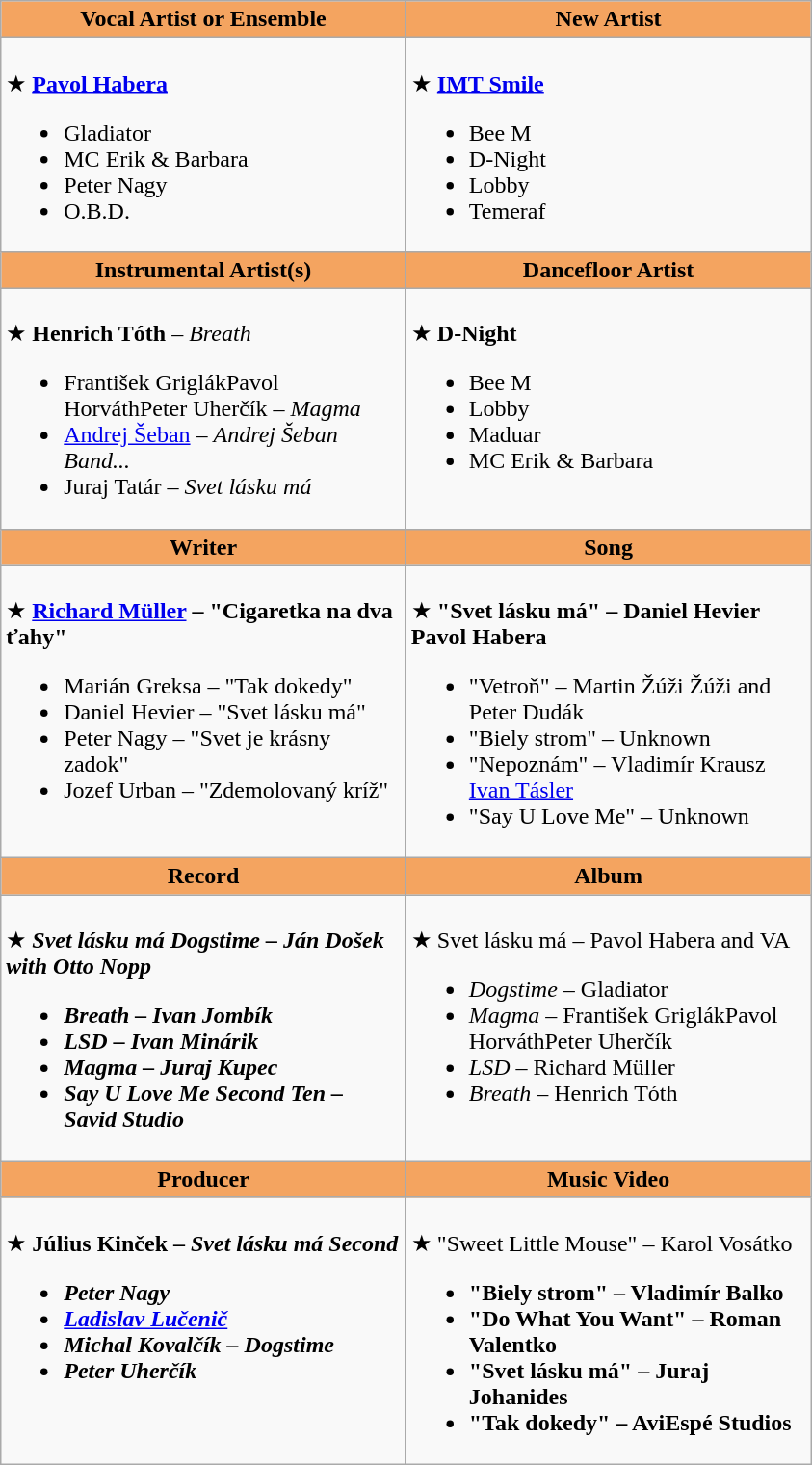<table class=wikitable>
<tr>
<th style=background:#F4A460 width=273>Vocal Artist or Ensemble</th>
<th style=background:#F4A460 width=273>New Artist</th>
</tr>
<tr>
<td scope=row valign=top><br>★ <strong><a href='#'>Pavol Habera</a></strong><ul><li>Gladiator</li><li>MC Erik & Barbara</li><li>Peter Nagy</li><li>O.B.D.</li></ul></td>
<td scope=row valign=top><br>★ <strong><a href='#'>IMT Smile</a></strong><ul><li>Bee M</li><li>D-Night</li><li>Lobby</li><li>Temeraf</li></ul></td>
</tr>
<tr>
<th style=background:#F4A460 width=273>Instrumental Artist(s)</th>
<th style=background:#F4A460 width=273>Dancefloor Artist</th>
</tr>
<tr>
<td scope=row valign=top><br>★ <strong>Henrich Tóth</strong> – <em>Breath</em><ul><li>František GriglákPavol HorváthPeter Uherčík – <em>Magma</em></li><li><a href='#'>Andrej Šeban</a> – <em>Andrej Šeban Band...</em></li><li>Juraj Tatár – <em>Svet lásku má</em> </li></ul></td>
<td scope=row valign=top><br>★ <strong>D-Night</strong><ul><li>Bee M</li><li>Lobby</li><li>Maduar</li><li>MC Erik & Barbara</li></ul></td>
</tr>
<tr>
<th style=background:#F4A460 width=273>Writer</th>
<th style=background:#F4A460 width=273>Song</th>
</tr>
<tr>
<td scope=row valign=top><br>★ <strong><a href='#'>Richard Müller</a> – "Cigaretka na dva ťahy" </strong><ul><li>Marián Greksa – "Tak dokedy" </li><li>Daniel Hevier – "Svet lásku má" </li><li>Peter Nagy – "Svet je krásny zadok" </li><li>Jozef Urban – "Zdemolovaný kríž" </li></ul></td>
<td scope=row valign=top><br>★ <strong>"Svet lásku má"  – Daniel Hevier </strong><strong>Pavol Habera </strong><ul><li>"Vetroň"  – Martin Žúži Žúži and Peter Dudák </li><li>"Biely strom"  – Unknown</li><li>"Nepoznám"  – Vladimír Krausz <a href='#'>Ivan Tásler</a> </li><li>"Say U Love Me"  – Unknown</li></ul></td>
</tr>
<tr>
<th style=background:#F4A460 width=273>Record</th>
<th style=background:#F4A460 width=273>Album</th>
</tr>
<tr>
<td scope=row valign=top><br>★ <strong><em>Svet lásku má<em> <strong></em></strong>Dogstime<strong><em>  – Ján Došek with Otto Nopp </em><em><ul><li></em>Breath<em>  – Ivan Jombík</li><li></em>LSD<em>  – Ivan Minárik</li><li></em>Magma<em>  –  Juraj Kupec</li><li></em>Say U Love Me<em> </em>Second<em> </em>Ten<em>  – Savid Studio</li></ul></td>
<td scope=row valign=top><br>★ </em></strong>Svet lásku má</em> – Pavol Habera and VA</strong><ul><li><em>Dogstime</em> – Gladiator</li><li><em>Magma</em> – František GriglákPavol HorváthPeter Uherčík</li><li><em>LSD</em> – Richard Müller</li><li><em>Breath</em> – Henrich Tóth</li></ul></td>
</tr>
<tr>
<th style=background:#F4A460 width=273>Producer</th>
<th style=background:#F4A460 width=273>Music Video</th>
</tr>
<tr>
<td scope=row valign=top><br>★  <strong>Július Kinček – <em>Svet lásku má</em> </strong><strong><em>Second<em> <strong><ul><li>Peter Nagy</li><li><a href='#'>Ladislav Lučenič</a></li><li>Michal Kovalčík – </em>Dogstime<em> </li><li>Peter Uherčík</li></ul></td>
<td scope=row valign=top><br>★ </strong>"Sweet Little Mouse"  – Karol Vosátko<strong><ul><li>"Biely strom"  – Vladimír Balko</li><li>"Do What You Want"  – Roman Valentko</li><li>"Svet lásku má"  – Juraj Johanides</li><li>"Tak dokedy"  – AviEspé Studios</li></ul></td>
</tr>
</table>
